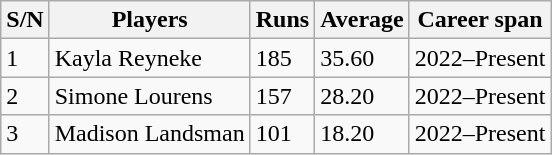<table class="wikitable">
<tr>
<th>S/N</th>
<th>Players</th>
<th>Runs</th>
<th>Average</th>
<th>Career span</th>
</tr>
<tr>
<td>1</td>
<td>Kayla Reyneke</td>
<td>185</td>
<td>35.60</td>
<td>2022–Present</td>
</tr>
<tr>
<td>2</td>
<td>Simone Lourens</td>
<td>157</td>
<td>28.20</td>
<td>2022–Present</td>
</tr>
<tr>
<td>3</td>
<td>Madison Landsman</td>
<td>101</td>
<td>18.20</td>
<td>2022–Present</td>
</tr>
</table>
